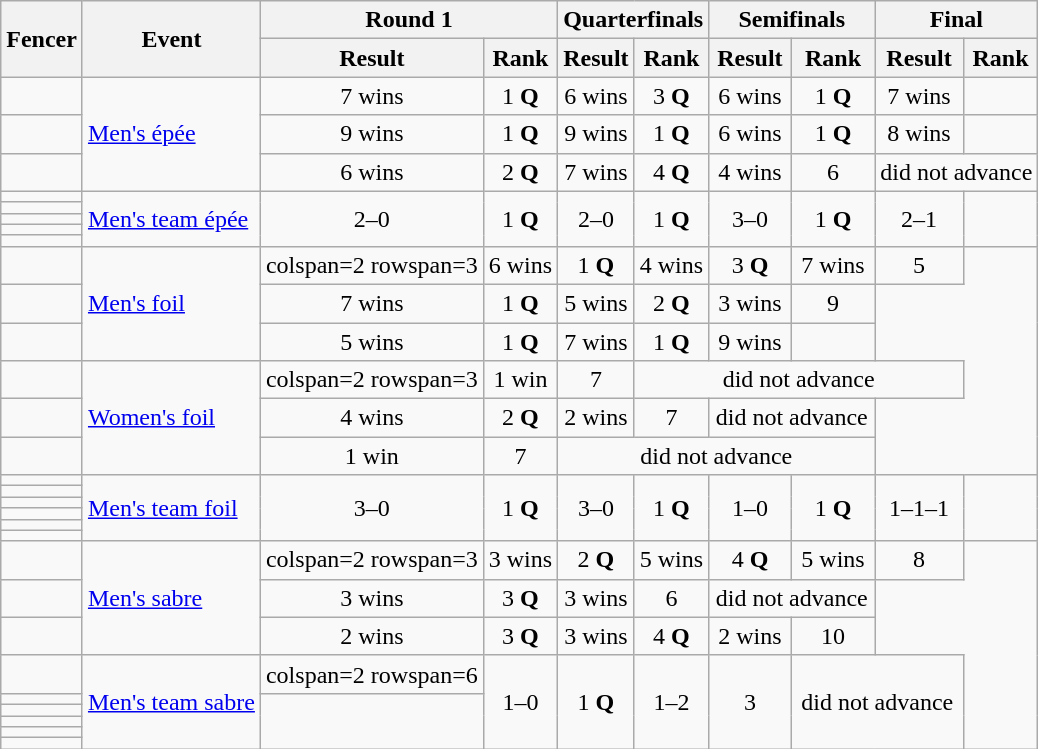<table class="wikitable sortable" style="text-align:center">
<tr>
<th rowspan=2>Fencer</th>
<th rowspan=2>Event</th>
<th colspan=2>Round 1</th>
<th colspan=2>Quarterfinals</th>
<th colspan=2>Semifinals</th>
<th colspan=2>Final</th>
</tr>
<tr>
<th>Result</th>
<th>Rank</th>
<th>Result</th>
<th>Rank</th>
<th>Result</th>
<th>Rank</th>
<th>Result</th>
<th>Rank</th>
</tr>
<tr>
<td align=left><strong></strong></td>
<td align=left rowspan=3><a href='#'>Men's épée</a></td>
<td>7 wins</td>
<td>1 <strong>Q</strong></td>
<td>6 wins</td>
<td>3 <strong>Q</strong></td>
<td>6 wins</td>
<td>1 <strong>Q</strong></td>
<td>7 wins</td>
<td></td>
</tr>
<tr>
<td align=left><strong></strong></td>
<td>9 wins</td>
<td>1 <strong>Q</strong></td>
<td>9 wins</td>
<td>1 <strong>Q</strong></td>
<td>6 wins</td>
<td>1 <strong>Q</strong></td>
<td>8 wins</td>
<td></td>
</tr>
<tr>
<td align=left></td>
<td>6 wins</td>
<td>2 <strong>Q</strong></td>
<td>7 wins</td>
<td>4 <strong>Q</strong></td>
<td>4 wins</td>
<td>6</td>
<td colspan=2>did not advance</td>
</tr>
<tr>
<td align=left><strong></strong></td>
<td align=left rowspan=5><a href='#'>Men's team épée</a></td>
<td rowspan=5>2–0</td>
<td rowspan=5>1 <strong>Q</strong></td>
<td rowspan=5>2–0</td>
<td rowspan=5>1 <strong>Q</strong></td>
<td rowspan=5>3–0</td>
<td rowspan=5>1 <strong>Q</strong></td>
<td rowspan=5>2–1</td>
<td rowspan=5></td>
</tr>
<tr>
<td align=left><strong></strong></td>
</tr>
<tr>
<td align=left><strong></strong></td>
</tr>
<tr>
<td align=left><strong></strong></td>
</tr>
<tr>
<td align=left><strong></strong></td>
</tr>
<tr>
<td align=left></td>
<td align=left rowspan=3><a href='#'>Men's foil</a></td>
<td>colspan=2 rowspan=3 </td>
<td>6 wins</td>
<td>1 <strong>Q</strong></td>
<td>4 wins</td>
<td>3 <strong>Q</strong></td>
<td>7 wins</td>
<td>5</td>
</tr>
<tr>
<td align=left></td>
<td>7 wins</td>
<td>1 <strong>Q</strong></td>
<td>5 wins</td>
<td>2 <strong>Q</strong></td>
<td>3 wins</td>
<td>9</td>
</tr>
<tr>
<td align=left><strong></strong></td>
<td>5 wins</td>
<td>1 <strong>Q</strong></td>
<td>7 wins</td>
<td>1 <strong>Q</strong></td>
<td>9 wins</td>
<td></td>
</tr>
<tr>
<td align=left></td>
<td align=left rowspan=3><a href='#'>Women's foil</a></td>
<td>colspan=2 rowspan=3 </td>
<td>1 win</td>
<td>7</td>
<td colspan=4>did not advance</td>
</tr>
<tr>
<td align=left></td>
<td>4 wins</td>
<td>2 <strong>Q</strong></td>
<td>2 wins</td>
<td>7</td>
<td colspan=2>did not advance</td>
</tr>
<tr>
<td align=left></td>
<td>1 win</td>
<td>7</td>
<td colspan=4>did not advance</td>
</tr>
<tr>
<td align=left><strong></strong></td>
<td align=left rowspan=6><a href='#'>Men's team foil</a></td>
<td rowspan=6>3–0</td>
<td rowspan=6>1 <strong>Q</strong></td>
<td rowspan=6>3–0</td>
<td rowspan=6>1 <strong>Q</strong></td>
<td rowspan=6>1–0</td>
<td rowspan=6>1 <strong>Q</strong></td>
<td rowspan=6>1–1–1</td>
<td rowspan=6></td>
</tr>
<tr>
<td align=left><strong></strong></td>
</tr>
<tr>
<td align=left><strong></strong></td>
</tr>
<tr>
<td align=left><strong></strong></td>
</tr>
<tr>
<td align=left><strong></strong></td>
</tr>
<tr>
<td align=left><strong></strong></td>
</tr>
<tr>
<td align=left></td>
<td align=left rowspan=3><a href='#'>Men's sabre</a></td>
<td>colspan=2 rowspan=3 </td>
<td>3 wins</td>
<td>2 <strong>Q</strong></td>
<td>5 wins</td>
<td>4 <strong>Q</strong></td>
<td>5 wins</td>
<td>8</td>
</tr>
<tr>
<td align=left></td>
<td>3 wins</td>
<td>3 <strong>Q</strong></td>
<td>3 wins</td>
<td>6</td>
<td colspan=2>did not advance</td>
</tr>
<tr>
<td align=left></td>
<td>2 wins</td>
<td>3 <strong>Q</strong></td>
<td>3 wins</td>
<td>4 <strong>Q</strong></td>
<td>2 wins</td>
<td>10</td>
</tr>
<tr>
<td align=left></td>
<td align=left rowspan=6><a href='#'>Men's team sabre</a></td>
<td>colspan=2 rowspan=6 </td>
<td rowspan=6>1–0</td>
<td rowspan=6>1 <strong>Q</strong></td>
<td rowspan=6>1–2</td>
<td rowspan=6>3</td>
<td colspan=2 rowspan=6>did not advance</td>
</tr>
<tr>
<td align=left></td>
</tr>
<tr>
<td align=left></td>
</tr>
<tr>
<td align=left></td>
</tr>
<tr>
<td align=left></td>
</tr>
<tr>
<td align=left></td>
</tr>
</table>
